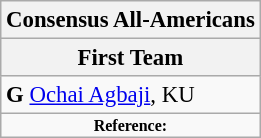<table class="wikitable" style="font-size: 95%">
<tr>
<th>Consensus All-Americans</th>
</tr>
<tr>
<th>First Team</th>
</tr>
<tr>
<td><strong>G</strong> <a href='#'>Ochai Agbaji</a>, KU</td>
</tr>
<tr>
<td colspan="2" style="font-size:8pt; text-align:center;"><strong>Reference:</strong></td>
</tr>
</table>
